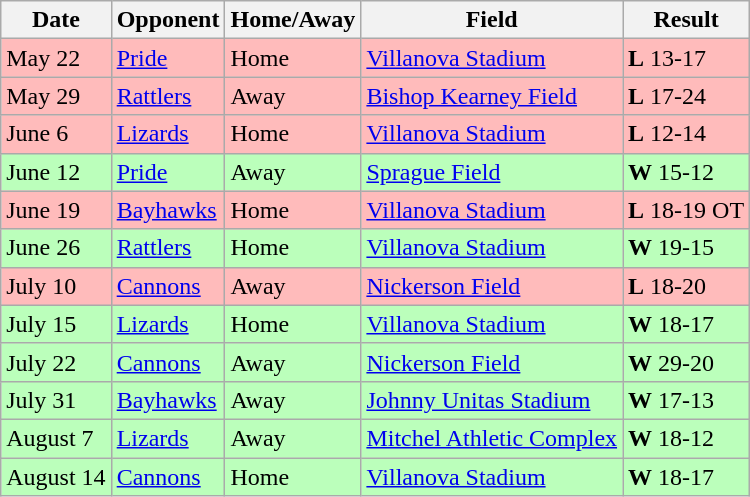<table class="wikitable">
<tr>
<th>Date</th>
<th>Opponent</th>
<th>Home/Away</th>
<th>Field</th>
<th>Result</th>
</tr>
<tr bgcolor="ffbbbb">
<td>May 22</td>
<td><a href='#'>Pride</a></td>
<td>Home</td>
<td><a href='#'>Villanova Stadium</a></td>
<td><strong>L</strong> 13-17</td>
</tr>
<tr bgcolor="ffbbbb">
<td>May 29</td>
<td><a href='#'>Rattlers</a></td>
<td>Away</td>
<td><a href='#'>Bishop Kearney Field</a></td>
<td><strong>L</strong> 17-24</td>
</tr>
<tr bgcolor="ffbbbb">
<td>June 6</td>
<td><a href='#'>Lizards</a></td>
<td>Home</td>
<td><a href='#'>Villanova Stadium</a></td>
<td><strong>L</strong> 12-14</td>
</tr>
<tr bgcolor="bbffbb">
<td>June 12</td>
<td><a href='#'>Pride</a></td>
<td>Away</td>
<td><a href='#'>Sprague Field</a></td>
<td><strong>W</strong> 15-12</td>
</tr>
<tr bgcolor="ffbbbb">
<td>June 19</td>
<td><a href='#'>Bayhawks</a></td>
<td>Home</td>
<td><a href='#'>Villanova Stadium</a></td>
<td><strong>L</strong> 18-19 OT</td>
</tr>
<tr bgcolor="bbffbb">
<td>June 26</td>
<td><a href='#'>Rattlers</a></td>
<td>Home</td>
<td><a href='#'>Villanova Stadium</a></td>
<td><strong>W</strong> 19-15</td>
</tr>
<tr bgcolor="ffbbbb">
<td>July 10</td>
<td><a href='#'>Cannons</a></td>
<td>Away</td>
<td><a href='#'>Nickerson Field</a></td>
<td><strong>L</strong> 18-20</td>
</tr>
<tr bgcolor="bbffbb">
<td>July 15</td>
<td><a href='#'>Lizards</a></td>
<td>Home</td>
<td><a href='#'>Villanova Stadium</a></td>
<td><strong>W</strong> 18-17</td>
</tr>
<tr bgcolor="bbffbb">
<td>July 22</td>
<td><a href='#'>Cannons</a></td>
<td>Away</td>
<td><a href='#'>Nickerson Field</a></td>
<td><strong>W</strong> 29-20</td>
</tr>
<tr bgcolor="bbffbb">
<td>July 31</td>
<td><a href='#'>Bayhawks</a></td>
<td>Away</td>
<td><a href='#'>Johnny Unitas Stadium</a></td>
<td><strong>W</strong> 17-13</td>
</tr>
<tr bgcolor="bbffbb">
<td>August 7</td>
<td><a href='#'>Lizards</a></td>
<td>Away</td>
<td><a href='#'>Mitchel Athletic Complex</a></td>
<td><strong>W</strong> 18-12</td>
</tr>
<tr bgcolor="bbffbb">
<td>August 14</td>
<td><a href='#'>Cannons</a></td>
<td>Home</td>
<td><a href='#'>Villanova Stadium</a></td>
<td><strong>W</strong> 18-17</td>
</tr>
</table>
